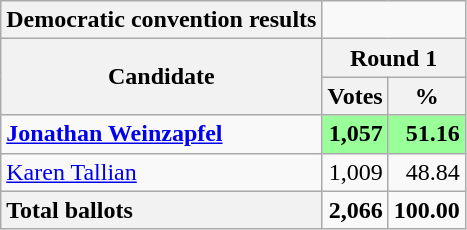<table class="wikitable">
<tr>
<th>Democratic convention results</th>
</tr>
<tr>
<th rowspan=2>Candidate</th>
<th colspan=2>Round 1</th>
</tr>
<tr>
<th>Votes</th>
<th>%</th>
</tr>
<tr>
<td><strong><a href='#'>Jonathan Weinzapfel</a></strong></td>
<td style="text-align:right; background: #99FF99"><strong>1,057</strong></td>
<td style="text-align:right; background: #99FF99"><strong>51.16</strong></td>
</tr>
<tr>
<td><a href='#'>Karen Tallian</a></td>
<td style="text-align:right;">1,009</td>
<td style="text-align:right;">48.84</td>
</tr>
<tr>
<th style="text-align:left;">Total ballots</th>
<td style="text-align:right;"><strong>2,066</strong></td>
<td style="text-align:right;"><strong>100.00</strong></td>
</tr>
</table>
